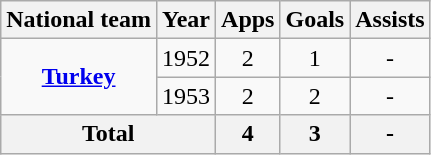<table class="wikitable" style="text-align:center">
<tr>
<th>National team</th>
<th>Year</th>
<th>Apps</th>
<th>Goals</th>
<th>Assists</th>
</tr>
<tr>
<td rowspan="2"><strong><a href='#'>Turkey</a></strong></td>
<td>1952</td>
<td>2</td>
<td>1</td>
<td>-</td>
</tr>
<tr>
<td>1953</td>
<td>2</td>
<td>2</td>
<td>-</td>
</tr>
<tr>
<th colspan=2>Total</th>
<th>4</th>
<th>3</th>
<th>-</th>
</tr>
</table>
